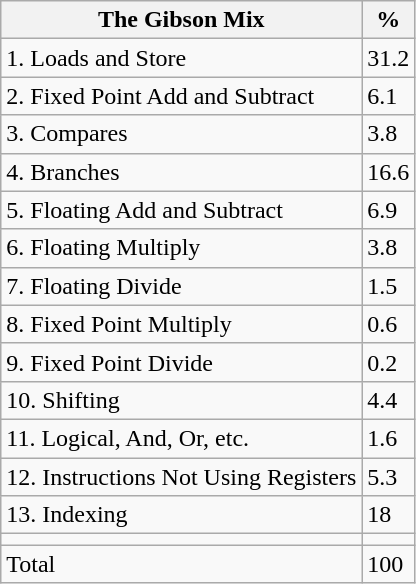<table class="wikitable collapsible collapsed sortable">
<tr>
<th>The Gibson Mix</th>
<th>%</th>
</tr>
<tr>
<td>1. Loads and Store</td>
<td>31.2</td>
</tr>
<tr>
<td>2. Fixed Point Add and Subtract</td>
<td>6.1</td>
</tr>
<tr>
<td>3. Compares</td>
<td>3.8</td>
</tr>
<tr>
<td>4. Branches</td>
<td>16.6</td>
</tr>
<tr>
<td>5. Floating Add and Subtract</td>
<td>6.9</td>
</tr>
<tr>
<td>6. Floating Multiply</td>
<td>3.8</td>
</tr>
<tr>
<td>7. Floating Divide</td>
<td>1.5</td>
</tr>
<tr>
<td>8. Fixed Point Multiply</td>
<td>0.6</td>
</tr>
<tr>
<td>9. Fixed Point Divide</td>
<td>0.2</td>
</tr>
<tr>
<td>10. Shifting</td>
<td>4.4</td>
</tr>
<tr>
<td>11. Logical, And, Or, etc.</td>
<td>1.6</td>
</tr>
<tr>
<td>12. Instructions Not Using Registers</td>
<td>5.3</td>
</tr>
<tr>
<td>13. Indexing</td>
<td>18</td>
</tr>
<tr>
<td></td>
<td></td>
</tr>
<tr>
<td>Total</td>
<td>100</td>
</tr>
</table>
